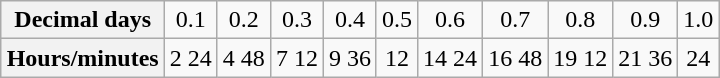<table class="wikitable" style="margin:auto; text-align: center;">
<tr>
<th>Decimal days</th>
<td>0.1</td>
<td>0.2</td>
<td>0.3</td>
<td>0.4</td>
<td>0.5</td>
<td>0.6</td>
<td>0.7</td>
<td>0.8</td>
<td>0.9</td>
<td>1.0</td>
</tr>
<tr>
<th>Hours/minutes</th>
<td>2 24</td>
<td>4 48</td>
<td>7 12</td>
<td>9 36</td>
<td>12</td>
<td>14 24</td>
<td>16 48</td>
<td>19 12</td>
<td>21 36</td>
<td>24</td>
</tr>
</table>
